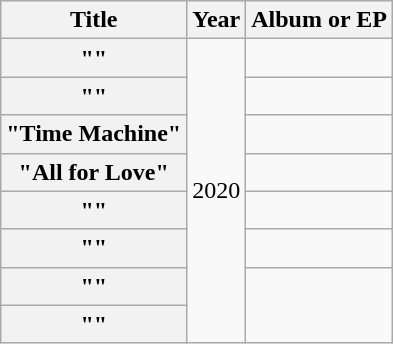<table class="wikitable plainrowheaders" style="text-align:center;">
<tr>
<th scope="col">Title</th>
<th scope="col">Year</th>
<th scope="col">Album or EP</th>
</tr>
<tr>
<th scope="row">""</th>
<td rowspan="8">2020</td>
<td></td>
</tr>
<tr>
<th scope="row">""</th>
<td></td>
</tr>
<tr>
<th scope="row">"Time Machine"</th>
<td></td>
</tr>
<tr>
<th scope="row">"All for Love"</th>
<td></td>
</tr>
<tr>
<th scope="row">""</th>
<td></td>
</tr>
<tr>
<th scope="row">""</th>
<td></td>
</tr>
<tr>
<th scope="row">""<br></th>
<td rowspan="2"></td>
</tr>
<tr>
<th scope="row">""</th>
</tr>
</table>
